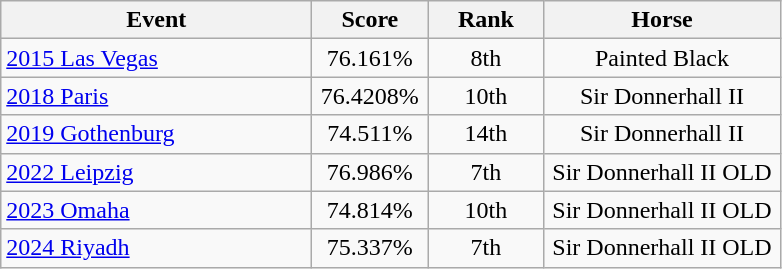<table class="wikitable" style="text-align: center;">
<tr ">
<th style="width:200px;">Event</th>
<th style="width:70px;">Score</th>
<th style="width:70px;">Rank</th>
<th style="width:150px;">Horse</th>
</tr>
<tr>
<td align=left> <a href='#'>2015 Las Vegas</a></td>
<td>76.161%</td>
<td>8th</td>
<td>Painted Black</td>
</tr>
<tr>
<td align=left> <a href='#'>2018 Paris</a></td>
<td>76.4208%</td>
<td>10th</td>
<td>Sir Donnerhall II</td>
</tr>
<tr>
<td align=left> <a href='#'>2019 Gothenburg</a></td>
<td>74.511%</td>
<td>14th</td>
<td>Sir Donnerhall II</td>
</tr>
<tr>
<td align=left> <a href='#'>2022 Leipzig</a></td>
<td>76.986%</td>
<td>7th</td>
<td>Sir Donnerhall II OLD</td>
</tr>
<tr>
<td align=left> <a href='#'>2023 Omaha</a></td>
<td>74.814%</td>
<td>10th</td>
<td>Sir Donnerhall II OLD</td>
</tr>
<tr>
<td align=left> <a href='#'>2024 Riyadh</a></td>
<td>75.337%</td>
<td>7th</td>
<td>Sir Donnerhall II OLD</td>
</tr>
</table>
